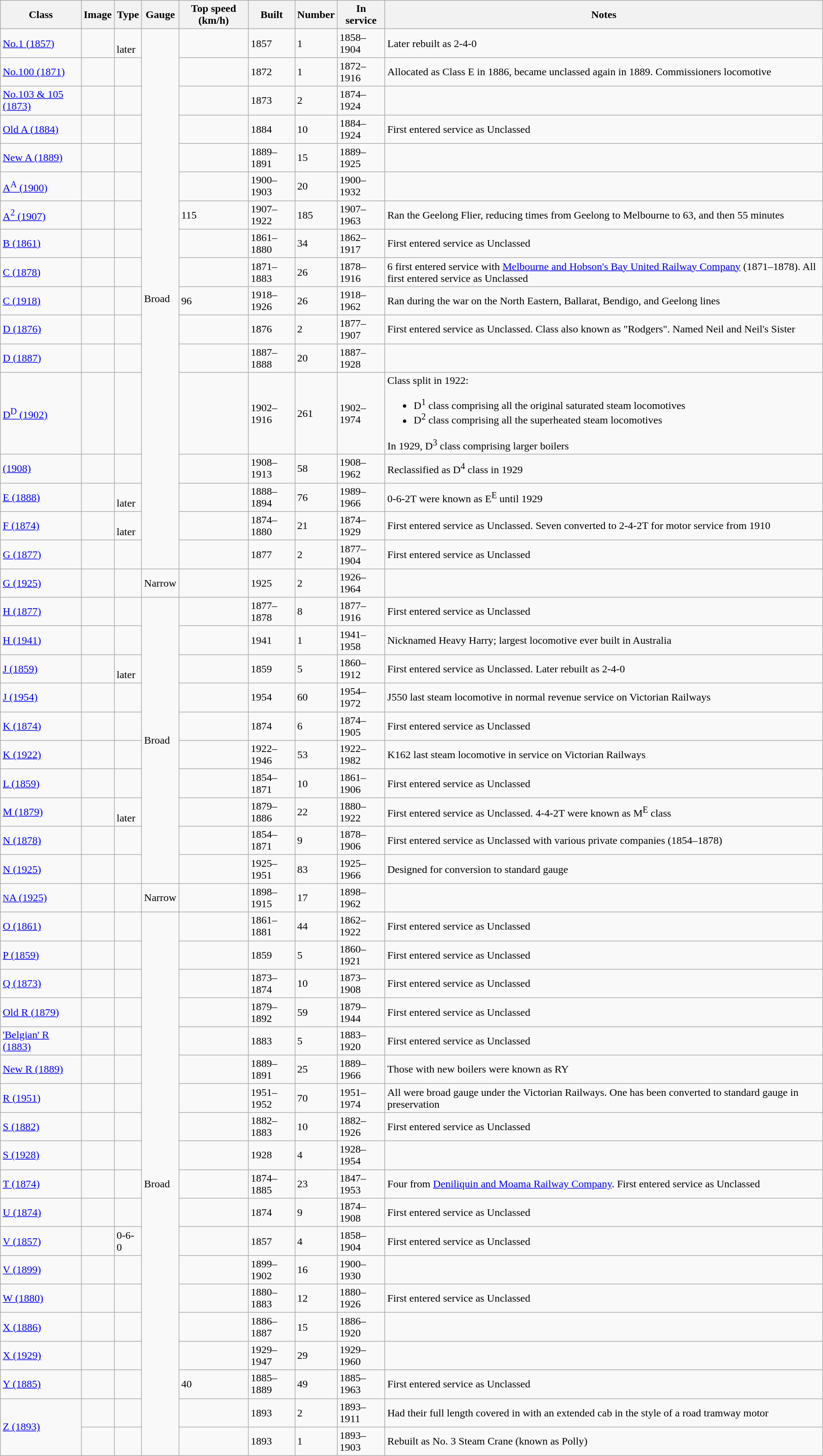<table class="wikitable sortable">
<tr>
<th>Class</th>
<th>Image</th>
<th>Type</th>
<th>Gauge</th>
<th>Top speed (km/h)</th>
<th>Built</th>
<th>Number</th>
<th>In service</th>
<th>Notes</th>
</tr>
<tr>
<td><a href='#'>No.1 (1857)</a></td>
<td></td>
<td><br>later </td>
<td rowspan="17">Broad</td>
<td></td>
<td>1857</td>
<td>1</td>
<td>1858–1904</td>
<td>Later rebuilt as 2-4-0</td>
</tr>
<tr>
<td><a href='#'>No.100 (1871)</a></td>
<td></td>
<td></td>
<td></td>
<td>1872</td>
<td>1</td>
<td>1872–1916</td>
<td>Allocated as Class E in 1886, became unclassed again in 1889. Commissioners locomotive</td>
</tr>
<tr>
<td><a href='#'>No.103 & 105 (1873)</a></td>
<td></td>
<td></td>
<td></td>
<td>1873</td>
<td>2</td>
<td>1874–1924</td>
<td></td>
</tr>
<tr>
<td><a href='#'>Old A (1884)</a></td>
<td></td>
<td></td>
<td></td>
<td>1884</td>
<td>10</td>
<td>1884–1924</td>
<td>First entered service as Unclassed</td>
</tr>
<tr>
<td><a href='#'>New A (1889)</a></td>
<td></td>
<td></td>
<td></td>
<td>1889–1891</td>
<td>15</td>
<td>1889–1925</td>
<td></td>
</tr>
<tr>
<td><a href='#'>A<sup>A</sup> (1900)</a></td>
<td></td>
<td></td>
<td></td>
<td>1900–1903</td>
<td>20</td>
<td>1900–1932</td>
<td></td>
</tr>
<tr>
<td><a href='#'>A<sup>2</sup> (1907)</a></td>
<td></td>
<td></td>
<td>115</td>
<td>1907–1922</td>
<td>185</td>
<td>1907–1963</td>
<td>Ran the Geelong Flier, reducing times from Geelong to Melbourne to 63, and then 55 minutes</td>
</tr>
<tr>
<td><a href='#'>B (1861)</a></td>
<td></td>
<td></td>
<td></td>
<td>1861–1880</td>
<td>34</td>
<td>1862–1917</td>
<td>First entered service as Unclassed</td>
</tr>
<tr>
<td><a href='#'>C (1878)</a></td>
<td></td>
<td></td>
<td></td>
<td>1871–1883</td>
<td>26</td>
<td>1878–1916</td>
<td>6 first entered service with <a href='#'>Melbourne and Hobson's Bay United Railway Company</a> (1871–1878). All first entered service as Unclassed</td>
</tr>
<tr>
<td><a href='#'>C (1918)</a></td>
<td></td>
<td></td>
<td>96</td>
<td>1918–1926</td>
<td>26</td>
<td>1918–1962</td>
<td>Ran during the war on the North Eastern, Ballarat, Bendigo, and Geelong  lines</td>
</tr>
<tr>
<td><a href='#'>D (1876)</a></td>
<td></td>
<td></td>
<td></td>
<td>1876</td>
<td>2</td>
<td>1877–1907</td>
<td>First entered service as Unclassed. Class also known as "Rodgers". Named Neil and Neil's Sister</td>
</tr>
<tr>
<td><a href='#'>D (1887)</a></td>
<td></td>
<td></td>
<td></td>
<td>1887–1888</td>
<td>20</td>
<td>1887–1928</td>
<td></td>
</tr>
<tr>
<td><a href='#'>D<sup>D</sup> (1902)</a></td>
<td></td>
<td></td>
<td></td>
<td>1902–1916</td>
<td>261</td>
<td>1902–1974</td>
<td>Class split in 1922:<br><ul><li>D<sup>1</sup> class comprising all the original saturated steam locomotives</li><li>D<sup>2</sup> class comprising all the superheated steam locomotives</li></ul>In 1929, D<sup>3</sup> class comprising larger boilers</td>
</tr>
<tr>
<td><a href='#'> (1908)</a></td>
<td></td>
<td></td>
<td></td>
<td>1908–1913</td>
<td>58</td>
<td>1908–1962</td>
<td>Reclassified as D<sup>4</sup> class in 1929</td>
</tr>
<tr>
<td><a href='#'>E (1888)</a></td>
<td></td>
<td><br>later </td>
<td></td>
<td>1888–1894</td>
<td>76</td>
<td>1989–1966</td>
<td>0-6-2T were known as E<sup>E</sup> until 1929</td>
</tr>
<tr>
<td><a href='#'>F (1874)</a></td>
<td></td>
<td><br>later </td>
<td></td>
<td>1874–1880</td>
<td>21</td>
<td>1874–1929</td>
<td>First entered service as Unclassed. Seven converted to 2-4-2T for motor service from 1910</td>
</tr>
<tr>
<td><a href='#'>G (1877)</a></td>
<td></td>
<td></td>
<td></td>
<td>1877</td>
<td>2</td>
<td>1877–1904</td>
<td>First entered service as Unclassed</td>
</tr>
<tr>
<td><a href='#'>G (1925)</a></td>
<td></td>
<td></td>
<td>Narrow</td>
<td></td>
<td>1925</td>
<td>2</td>
<td>1926–1964</td>
<td></td>
</tr>
<tr>
<td><a href='#'>H (1877)</a></td>
<td></td>
<td></td>
<td rowspan="10">Broad</td>
<td></td>
<td>1877–1878</td>
<td>8</td>
<td>1877–1916</td>
<td>First entered service as Unclassed</td>
</tr>
<tr>
<td><a href='#'>H (1941)</a></td>
<td></td>
<td></td>
<td></td>
<td>1941</td>
<td>1</td>
<td>1941–1958</td>
<td>Nicknamed Heavy Harry; largest locomotive ever built in Australia</td>
</tr>
<tr>
<td><a href='#'>J (1859)</a></td>
<td></td>
<td><br>later </td>
<td></td>
<td>1859</td>
<td>5</td>
<td>1860–1912</td>
<td>First entered service as Unclassed. Later rebuilt as 2-4-0</td>
</tr>
<tr>
<td><a href='#'>J (1954)</a></td>
<td></td>
<td></td>
<td></td>
<td>1954</td>
<td>60</td>
<td>1954–1972</td>
<td>J550 last steam locomotive in normal revenue service on Victorian Railways</td>
</tr>
<tr>
<td><a href='#'>K (1874)</a></td>
<td></td>
<td></td>
<td></td>
<td>1874</td>
<td>6</td>
<td>1874–1905</td>
<td>First entered service as Unclassed</td>
</tr>
<tr>
<td><a href='#'>K (1922)</a></td>
<td></td>
<td></td>
<td></td>
<td>1922–1946</td>
<td>53</td>
<td>1922–1982</td>
<td>K162 last steam locomotive in service on Victorian Railways</td>
</tr>
<tr>
<td><a href='#'>L (1859)</a></td>
<td></td>
<td></td>
<td></td>
<td>1854–1871</td>
<td>10</td>
<td>1861–1906</td>
<td>First entered service as Unclassed</td>
</tr>
<tr>
<td><a href='#'>M (1879)</a></td>
<td></td>
<td><br>later </td>
<td></td>
<td>1879–1886</td>
<td>22</td>
<td>1880–1922</td>
<td>First entered service as Unclassed. 4-4-2T were known as M<sup>E</sup> class</td>
</tr>
<tr>
<td><a href='#'>N (1878)</a></td>
<td></td>
<td></td>
<td></td>
<td>1854–1871</td>
<td>9</td>
<td>1878–1906</td>
<td>First entered service as Unclassed with various private companies (1854–1878)</td>
</tr>
<tr>
<td><a href='#'>N (1925)</a></td>
<td></td>
<td></td>
<td></td>
<td>1925–1951</td>
<td>83</td>
<td>1925–1966</td>
<td>Designed for conversion to standard gauge</td>
</tr>
<tr>
<td><a href='#'><small>N</small>A (1925)</a></td>
<td></td>
<td></td>
<td>Narrow</td>
<td></td>
<td>1898–1915</td>
<td>17</td>
<td>1898–1962</td>
<td></td>
</tr>
<tr>
<td><a href='#'>O (1861)</a></td>
<td></td>
<td></td>
<td rowspan="19">Broad</td>
<td></td>
<td>1861–1881</td>
<td>44</td>
<td>1862–1922</td>
<td>First entered service as Unclassed</td>
</tr>
<tr>
<td><a href='#'>P (1859)</a></td>
<td></td>
<td></td>
<td></td>
<td>1859</td>
<td>5</td>
<td>1860–1921</td>
<td>First entered service as Unclassed</td>
</tr>
<tr>
<td><a href='#'>Q (1873)</a></td>
<td></td>
<td></td>
<td></td>
<td>1873–1874</td>
<td>10</td>
<td>1873–1908</td>
<td>First entered service as Unclassed</td>
</tr>
<tr>
<td><a href='#'>Old R (1879)</a></td>
<td></td>
<td></td>
<td></td>
<td>1879–1892</td>
<td>59</td>
<td>1879–1944</td>
<td>First entered service as Unclassed</td>
</tr>
<tr>
<td><a href='#'>'Belgian' R (1883)</a></td>
<td></td>
<td></td>
<td></td>
<td>1883</td>
<td>5</td>
<td>1883–1920</td>
<td>First entered service as Unclassed</td>
</tr>
<tr>
<td><a href='#'>New R (1889)</a></td>
<td></td>
<td></td>
<td></td>
<td>1889–1891</td>
<td>25</td>
<td>1889–1966</td>
<td>Those with new boilers were known as RY</td>
</tr>
<tr>
<td><a href='#'>R (1951)</a></td>
<td></td>
<td></td>
<td></td>
<td>1951–1952</td>
<td>70</td>
<td>1951–1974</td>
<td>All were broad gauge under the Victorian Railways. One has been converted to standard gauge in preservation</td>
</tr>
<tr>
<td><a href='#'>S (1882)</a></td>
<td></td>
<td></td>
<td></td>
<td>1882–1883</td>
<td>10</td>
<td>1882–1926</td>
<td>First entered service as Unclassed</td>
</tr>
<tr>
<td><a href='#'>S (1928)</a></td>
<td></td>
<td></td>
<td></td>
<td>1928</td>
<td>4</td>
<td>1928–1954</td>
<td></td>
</tr>
<tr>
<td><a href='#'>T (1874)</a></td>
<td></td>
<td></td>
<td></td>
<td>1874–1885</td>
<td>23</td>
<td>1847–1953</td>
<td>Four from <a href='#'>Deniliquin and Moama Railway Company</a>. First entered service as Unclassed</td>
</tr>
<tr>
<td><a href='#'>U (1874)</a></td>
<td></td>
<td></td>
<td></td>
<td>1874</td>
<td>9</td>
<td>1874–1908</td>
<td>First entered service as Unclassed</td>
</tr>
<tr>
<td><a href='#'>V (1857)</a></td>
<td></td>
<td>0-6-0</td>
<td></td>
<td>1857</td>
<td>4</td>
<td>1858–1904</td>
<td>First entered service as Unclassed</td>
</tr>
<tr>
<td><a href='#'>V (1899)</a></td>
<td></td>
<td></td>
<td></td>
<td>1899–1902</td>
<td>16</td>
<td>1900–1930</td>
<td></td>
</tr>
<tr>
<td><a href='#'>W (1880)</a></td>
<td></td>
<td></td>
<td></td>
<td>1880–1883</td>
<td>12</td>
<td>1880–1926</td>
<td>First entered service as Unclassed</td>
</tr>
<tr>
<td><a href='#'>X (1886)</a></td>
<td></td>
<td></td>
<td></td>
<td>1886–1887</td>
<td>15</td>
<td>1886–1920</td>
<td></td>
</tr>
<tr>
<td><a href='#'>X (1929)</a></td>
<td></td>
<td></td>
<td></td>
<td>1929–1947</td>
<td>29</td>
<td>1929–1960</td>
<td></td>
</tr>
<tr>
<td><a href='#'>Y (1885)</a></td>
<td></td>
<td></td>
<td>40</td>
<td>1885–1889</td>
<td>49</td>
<td>1885–1963</td>
<td>First entered service as Unclassed</td>
</tr>
<tr>
<td rowspan="2"><a href='#'>Z (1893)</a></td>
<td></td>
<td></td>
<td></td>
<td>1893</td>
<td>2</td>
<td>1893–1911</td>
<td>Had their full length covered in with an extended cab in the style of a road tramway motor</td>
</tr>
<tr>
<td></td>
<td></td>
<td></td>
<td>1893</td>
<td>1</td>
<td>1893–1903</td>
<td>Rebuilt as No. 3 Steam Crane (known as Polly)</td>
</tr>
</table>
